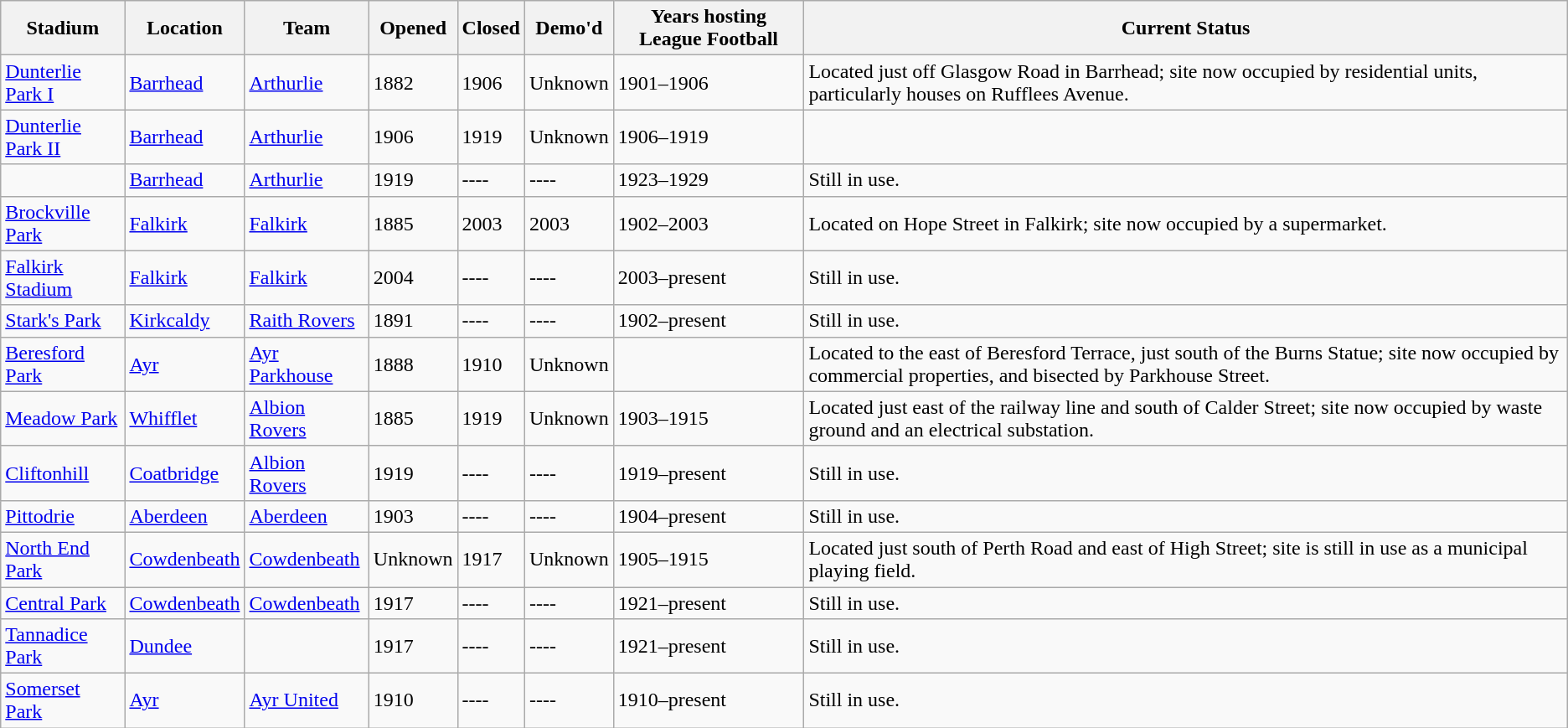<table class="wikitable sortable">
<tr>
<th>Stadium</th>
<th>Location</th>
<th>Team</th>
<th>Opened</th>
<th>Closed</th>
<th>Demo'd</th>
<th>Years hosting League Football</th>
<th>Current Status</th>
</tr>
<tr>
<td><a href='#'>Dunterlie Park I</a></td>
<td><a href='#'>Barrhead</a></td>
<td><a href='#'>Arthurlie</a></td>
<td>1882</td>
<td>1906</td>
<td>Unknown</td>
<td>1901–1906</td>
<td>Located just off Glasgow Road in Barrhead; site now occupied by residential units, particularly houses on Rufflees Avenue.</td>
</tr>
<tr>
<td><a href='#'>Dunterlie Park II</a></td>
<td><a href='#'>Barrhead</a></td>
<td><a href='#'>Arthurlie</a></td>
<td>1906</td>
<td>1919</td>
<td>Unknown</td>
<td>1906–1919</td>
<td></td>
</tr>
<tr>
<td></td>
<td><a href='#'>Barrhead</a></td>
<td><a href='#'>Arthurlie</a></td>
<td>1919</td>
<td>----</td>
<td>----</td>
<td>1923–1929</td>
<td>Still in use.</td>
</tr>
<tr>
<td><a href='#'>Brockville Park</a></td>
<td><a href='#'>Falkirk</a></td>
<td><a href='#'>Falkirk</a></td>
<td>1885</td>
<td>2003</td>
<td>2003</td>
<td>1902–2003</td>
<td>Located on Hope Street in Falkirk; site now occupied by a supermarket.</td>
</tr>
<tr>
<td><a href='#'>Falkirk Stadium</a></td>
<td><a href='#'>Falkirk</a></td>
<td><a href='#'>Falkirk</a></td>
<td>2004</td>
<td>----</td>
<td>----</td>
<td>2003–present</td>
<td>Still in use.</td>
</tr>
<tr>
<td><a href='#'>Stark's Park</a></td>
<td><a href='#'>Kirkcaldy</a></td>
<td><a href='#'>Raith Rovers</a></td>
<td>1891</td>
<td>----</td>
<td>----</td>
<td>1902–present</td>
<td>Still in use.</td>
</tr>
<tr>
<td><a href='#'>Beresford Park</a></td>
<td><a href='#'>Ayr</a></td>
<td><a href='#'>Ayr Parkhouse</a></td>
<td>1888</td>
<td>1910</td>
<td>Unknown</td>
<td></td>
<td>Located to the east of Beresford Terrace, just south of the Burns Statue; site now occupied by commercial properties, and bisected by Parkhouse Street.</td>
</tr>
<tr>
<td><a href='#'>Meadow Park</a></td>
<td><a href='#'>Whifflet</a></td>
<td><a href='#'>Albion Rovers</a></td>
<td>1885</td>
<td>1919</td>
<td>Unknown</td>
<td>1903–1915</td>
<td>Located just east of the railway line and south of Calder Street; site now occupied by waste ground and an electrical substation.</td>
</tr>
<tr>
<td><a href='#'>Cliftonhill</a></td>
<td><a href='#'>Coatbridge</a></td>
<td><a href='#'>Albion Rovers</a></td>
<td>1919</td>
<td>----</td>
<td>----</td>
<td>1919–present</td>
<td>Still in use.</td>
</tr>
<tr>
<td><a href='#'>Pittodrie</a></td>
<td><a href='#'>Aberdeen</a></td>
<td><a href='#'>Aberdeen</a></td>
<td>1903</td>
<td>----</td>
<td>----</td>
<td>1904–present</td>
<td>Still in use.</td>
</tr>
<tr>
<td><a href='#'>North End Park</a></td>
<td><a href='#'>Cowdenbeath</a></td>
<td><a href='#'>Cowdenbeath</a></td>
<td>Unknown</td>
<td>1917</td>
<td>Unknown</td>
<td>1905–1915</td>
<td>Located just south of Perth Road and east of High Street; site is still in use as a municipal playing field.</td>
</tr>
<tr>
<td><a href='#'>Central Park</a></td>
<td><a href='#'>Cowdenbeath</a></td>
<td><a href='#'>Cowdenbeath</a></td>
<td>1917</td>
<td>----</td>
<td>----</td>
<td>1921–present</td>
<td>Still in use.</td>
</tr>
<tr>
<td><a href='#'>Tannadice Park</a></td>
<td><a href='#'>Dundee</a></td>
<td></td>
<td>1917</td>
<td>----</td>
<td>----</td>
<td>1921–present</td>
<td>Still in use.</td>
</tr>
<tr>
<td><a href='#'>Somerset Park</a></td>
<td><a href='#'>Ayr</a></td>
<td><a href='#'>Ayr United</a></td>
<td>1910</td>
<td>----</td>
<td>----</td>
<td>1910–present</td>
<td>Still in use.</td>
</tr>
</table>
